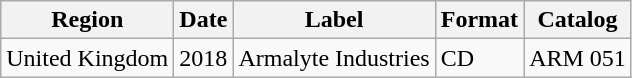<table class="wikitable">
<tr>
<th>Region</th>
<th>Date</th>
<th>Label</th>
<th>Format</th>
<th>Catalog</th>
</tr>
<tr>
<td>United Kingdom</td>
<td>2018</td>
<td>Armalyte Industries</td>
<td>CD</td>
<td>ARM 051</td>
</tr>
</table>
